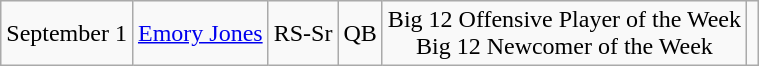<table class="wikitable sortable sortable" style="text-align: center">
<tr>
<td>September 1</td>
<td><a href='#'>Emory Jones</a></td>
<td>RS-Sr</td>
<td>QB</td>
<td>Big 12 Offensive Player of the Week<br>Big 12 Newcomer of the Week</td>
<td></td>
</tr>
</table>
